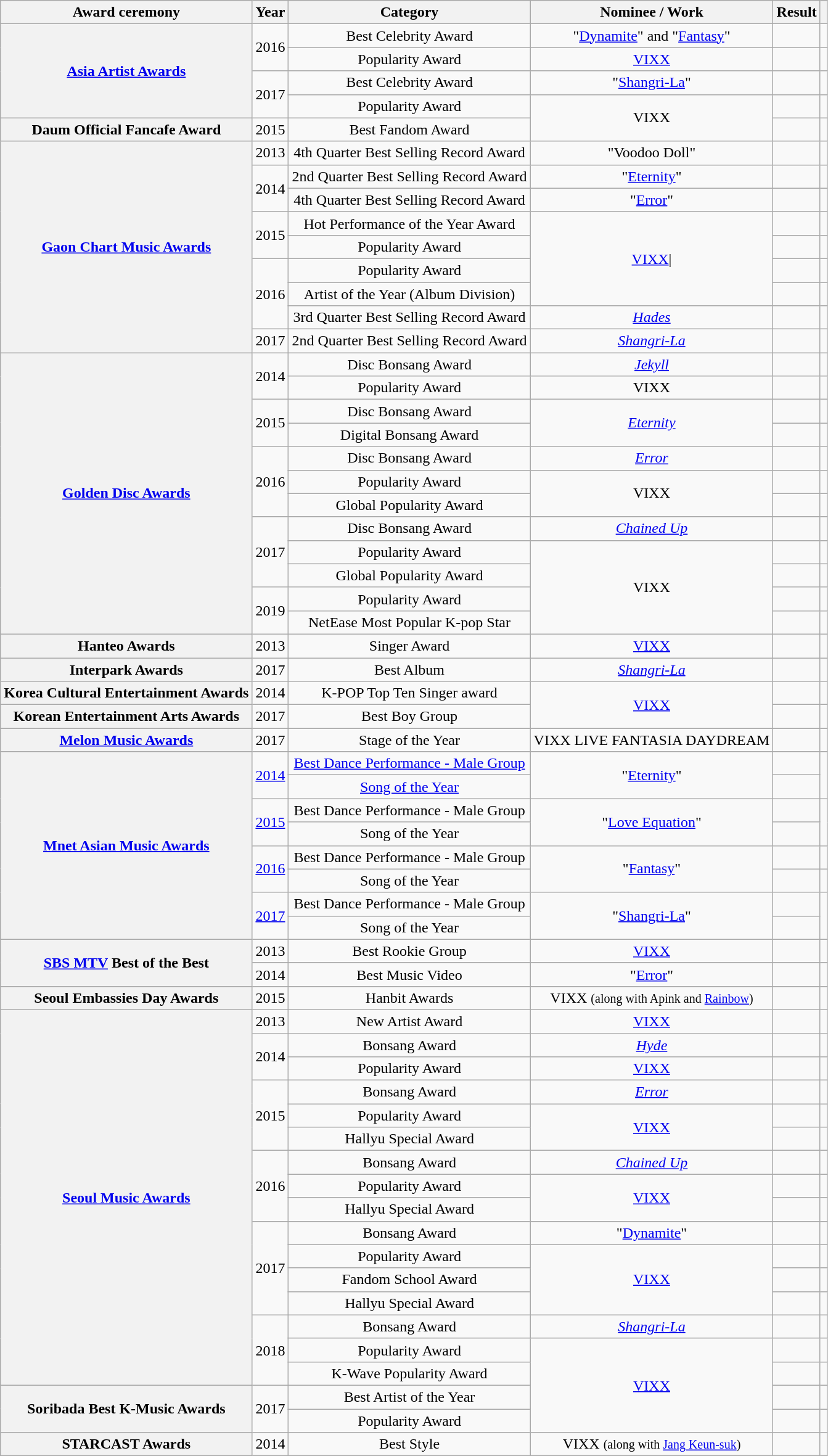<table class="wikitable plainrowheaders" style="text-align:center">
<tr>
<th scope="col">Award ceremony</th>
<th scope="col">Year</th>
<th scope="col">Category </th>
<th scope="col">Nominee / Work</th>
<th scope="col">Result</th>
<th scope="col" class="unsortable"></th>
</tr>
<tr>
<th scope="row" rowspan="4"><a href='#'>Asia Artist Awards</a></th>
<td rowspan="2">2016</td>
<td>Best Celebrity Award</td>
<td>"<a href='#'>Dynamite</a>" and "<a href='#'>Fantasy</a>"</td>
<td></td>
<td></td>
</tr>
<tr>
<td>Popularity Award</td>
<td><a href='#'>VIXX</a></td>
<td></td>
<td></td>
</tr>
<tr>
<td rowspan="2">2017</td>
<td>Best Celebrity Award</td>
<td>"<a href='#'>Shangri-La</a>"</td>
<td></td>
<td></td>
</tr>
<tr>
<td>Popularity Award</td>
<td rowspan="2">VIXX</td>
<td></td>
<td></td>
</tr>
<tr>
<th scope="row">Daum Official Fancafe Award</th>
<td>2015</td>
<td>Best Fandom Award</td>
<td></td>
<td></td>
</tr>
<tr>
<th scope="row" rowspan="9"><a href='#'>Gaon Chart Music Awards</a></th>
<td>2013</td>
<td>4th Quarter Best Selling Record Award</td>
<td>"Voodoo Doll"</td>
<td></td>
<td></td>
</tr>
<tr>
<td rowspan="2">2014</td>
<td>2nd Quarter Best Selling Record Award</td>
<td>"<a href='#'>Eternity</a>"</td>
<td></td>
<td></td>
</tr>
<tr>
<td>4th Quarter Best Selling Record Award</td>
<td>"<a href='#'>Error</a>"</td>
<td></td>
<td></td>
</tr>
<tr>
<td rowspan="2">2015</td>
<td>Hot Performance of the Year Award</td>
<td rowspan="4"><a href='#'>VIXX</a>| </td>
<td></td>
</tr>
<tr>
<td>Popularity Award</td>
<td></td>
<td></td>
</tr>
<tr>
<td rowspan="3">2016</td>
<td>Popularity Award</td>
<td></td>
<td></td>
</tr>
<tr>
<td>Artist of the Year (Album Division)</td>
<td></td>
<td></td>
</tr>
<tr>
<td>3rd Quarter Best Selling Record Award</td>
<td><em><a href='#'>Hades</a></em></td>
<td></td>
<td></td>
</tr>
<tr>
<td>2017</td>
<td>2nd Quarter Best Selling Record Award</td>
<td><em><a href='#'>Shangri-La</a></em></td>
<td></td>
<td></td>
</tr>
<tr>
<th scope="row" rowspan="12"><a href='#'>Golden Disc Awards</a></th>
<td rowspan="2">2014</td>
<td>Disc Bonsang Award</td>
<td><em><a href='#'>Jekyll</a></em></td>
<td></td>
<td></td>
</tr>
<tr>
<td>Popularity Award</td>
<td>VIXX</td>
<td></td>
<td></td>
</tr>
<tr>
<td rowspan="2">2015</td>
<td>Disc Bonsang Award</td>
<td rowspan="2"><em><a href='#'>Eternity</a></em></td>
<td></td>
<td></td>
</tr>
<tr>
<td>Digital Bonsang Award</td>
<td></td>
<td></td>
</tr>
<tr>
<td rowspan="3">2016</td>
<td>Disc Bonsang Award</td>
<td><em><a href='#'>Error</a></em></td>
<td></td>
<td></td>
</tr>
<tr>
<td>Popularity Award</td>
<td rowspan="2">VIXX</td>
<td></td>
<td></td>
</tr>
<tr>
<td>Global Popularity Award</td>
<td></td>
<td></td>
</tr>
<tr>
<td rowspan="3">2017</td>
<td>Disc Bonsang Award</td>
<td><em><a href='#'>Chained Up</a></em></td>
<td></td>
<td></td>
</tr>
<tr>
<td>Popularity Award</td>
<td rowspan="4">VIXX</td>
<td></td>
<td></td>
</tr>
<tr>
<td>Global Popularity Award</td>
<td></td>
<td></td>
</tr>
<tr>
<td rowspan="2">2019</td>
<td>Popularity Award</td>
<td></td>
<td></td>
</tr>
<tr>
<td>NetEase Most Popular K-pop Star</td>
<td></td>
<td></td>
</tr>
<tr>
<th scope="row">Hanteo Awards</th>
<td>2013</td>
<td>Singer Award</td>
<td><a href='#'>VIXX</a></td>
<td></td>
<td></td>
</tr>
<tr>
<th scope="row">Interpark Awards</th>
<td>2017</td>
<td>Best Album</td>
<td><em><a href='#'>Shangri-La</a></em></td>
<td></td>
<td></td>
</tr>
<tr>
<th scope="row">Korea Cultural Entertainment Awards</th>
<td>2014</td>
<td>K-POP Top Ten Singer award</td>
<td rowspan="2"><a href='#'>VIXX</a></td>
<td></td>
<td></td>
</tr>
<tr>
<th scope="row">Korean Entertainment Arts Awards</th>
<td>2017</td>
<td>Best Boy Group</td>
<td></td>
<td></td>
</tr>
<tr>
<th scope="row"><a href='#'>Melon Music Awards</a></th>
<td>2017</td>
<td>Stage of the Year</td>
<td>VIXX LIVE FANTASIA DAYDREAM</td>
<td></td>
<td></td>
</tr>
<tr>
<th scope="row" rowspan="8"><a href='#'>Mnet Asian Music Awards</a></th>
<td rowspan="2"><a href='#'>2014</a></td>
<td><a href='#'>Best Dance Performance - Male Group</a></td>
<td rowspan="2">"<a href='#'>Eternity</a>"</td>
<td></td>
<td rowspan="2"></td>
</tr>
<tr>
<td><a href='#'>Song of the Year</a></td>
<td></td>
</tr>
<tr>
<td rowspan="2"><a href='#'>2015</a></td>
<td>Best Dance Performance - Male Group</td>
<td rowspan="2">"<a href='#'>Love Equation</a>"</td>
<td></td>
<td rowspan="2"></td>
</tr>
<tr>
<td>Song of the Year</td>
<td></td>
</tr>
<tr>
<td rowspan="2"><a href='#'>2016</a></td>
<td>Best Dance Performance - Male Group</td>
<td rowspan="2">"<a href='#'>Fantasy</a>"</td>
<td></td>
<td></td>
</tr>
<tr>
<td>Song of the Year</td>
<td></td>
<td></td>
</tr>
<tr>
<td rowspan="2"><a href='#'>2017</a></td>
<td>Best Dance Performance - Male Group</td>
<td rowspan="2">"<a href='#'>Shangri-La</a>"</td>
<td></td>
<td rowspan="2"></td>
</tr>
<tr>
<td>Song of the Year</td>
<td></td>
</tr>
<tr>
<th scope="row" rowspan="2"><a href='#'>SBS MTV</a> Best of the Best</th>
<td>2013</td>
<td>Best Rookie Group</td>
<td><a href='#'>VIXX</a></td>
<td></td>
<td></td>
</tr>
<tr>
<td>2014</td>
<td>Best Music Video</td>
<td>"<a href='#'>Error</a>"</td>
<td></td>
<td></td>
</tr>
<tr>
<th scope="row">Seoul Embassies Day Awards</th>
<td>2015</td>
<td>Hanbit Awards</td>
<td align="center">VIXX <small>(along with Apink and <a href='#'>Rainbow</a>)</small></td>
<td></td>
<td></td>
</tr>
<tr>
<th scope="row" rowspan="16"><a href='#'>Seoul Music Awards</a></th>
<td>2013</td>
<td>New Artist Award</td>
<td><a href='#'>VIXX</a></td>
<td></td>
<td></td>
</tr>
<tr>
<td rowspan="2">2014</td>
<td>Bonsang Award</td>
<td><em><a href='#'>Hyde</a></em></td>
<td></td>
<td></td>
</tr>
<tr>
<td>Popularity Award</td>
<td><a href='#'>VIXX</a></td>
<td></td>
<td></td>
</tr>
<tr>
<td rowspan="3">2015</td>
<td>Bonsang Award</td>
<td><em><a href='#'>Error</a></em></td>
<td></td>
<td></td>
</tr>
<tr>
<td>Popularity Award</td>
<td rowspan="2"><a href='#'>VIXX</a></td>
<td></td>
<td></td>
</tr>
<tr>
<td>Hallyu Special Award</td>
<td></td>
<td></td>
</tr>
<tr>
<td rowspan="3">2016</td>
<td>Bonsang Award</td>
<td><em><a href='#'>Chained Up</a></em></td>
<td></td>
<td></td>
</tr>
<tr>
<td>Popularity Award</td>
<td rowspan="2"><a href='#'>VIXX</a></td>
<td></td>
<td></td>
</tr>
<tr>
<td>Hallyu Special Award</td>
<td></td>
<td></td>
</tr>
<tr>
<td rowspan="4">2017</td>
<td>Bonsang Award</td>
<td>"<a href='#'>Dynamite</a>"</td>
<td></td>
<td></td>
</tr>
<tr>
<td>Popularity Award</td>
<td rowspan="3"><a href='#'>VIXX</a></td>
<td></td>
<td></td>
</tr>
<tr>
<td>Fandom School Award</td>
<td></td>
<td></td>
</tr>
<tr>
<td>Hallyu Special Award</td>
<td></td>
<td></td>
</tr>
<tr>
<td rowspan="3">2018</td>
<td>Bonsang Award</td>
<td><em><a href='#'>Shangri-La</a></em></td>
<td></td>
<td></td>
</tr>
<tr>
<td>Popularity Award</td>
<td rowspan="4"><a href='#'>VIXX</a></td>
<td></td>
<td></td>
</tr>
<tr>
<td>K-Wave Popularity Award</td>
<td></td>
<td></td>
</tr>
<tr>
<th scope="row" rowspan="2">Soribada Best K-Music Awards</th>
<td rowspan="2">2017</td>
<td>Best Artist of the Year</td>
<td></td>
<td></td>
</tr>
<tr>
<td>Popularity Award</td>
<td></td>
<td></td>
</tr>
<tr>
<th scope="row">STARCAST Awards</th>
<td>2014</td>
<td>Best Style</td>
<td>VIXX <small>(along with <a href='#'>Jang Keun-suk</a>)</small></td>
<td></td>
<td></td>
</tr>
</table>
